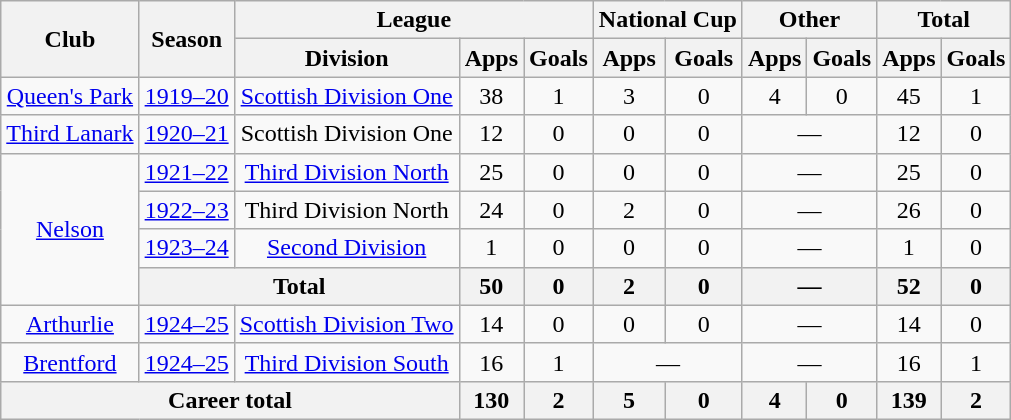<table class="wikitable" style="text-align: center;">
<tr>
<th rowspan="2">Club</th>
<th rowspan="2">Season</th>
<th colspan="3">League</th>
<th colspan="2">National Cup</th>
<th colspan="2">Other</th>
<th colspan="2">Total</th>
</tr>
<tr>
<th>Division</th>
<th>Apps</th>
<th>Goals</th>
<th>Apps</th>
<th>Goals</th>
<th>Apps</th>
<th>Goals</th>
<th>Apps</th>
<th>Goals</th>
</tr>
<tr>
<td><a href='#'>Queen's Park</a></td>
<td><a href='#'>1919–20</a></td>
<td><a href='#'>Scottish Division One</a></td>
<td>38</td>
<td>1</td>
<td>3</td>
<td>0</td>
<td>4</td>
<td>0</td>
<td>45</td>
<td>1</td>
</tr>
<tr>
<td><a href='#'>Third Lanark</a></td>
<td><a href='#'>1920–21</a></td>
<td>Scottish Division One</td>
<td>12</td>
<td>0</td>
<td>0</td>
<td>0</td>
<td colspan="2">—</td>
<td>12</td>
<td>0</td>
</tr>
<tr>
<td rowspan="4"><a href='#'>Nelson</a></td>
<td><a href='#'>1921–22</a></td>
<td><a href='#'>Third Division North</a></td>
<td>25</td>
<td>0</td>
<td>0</td>
<td>0</td>
<td colspan="2">—</td>
<td>25</td>
<td>0</td>
</tr>
<tr>
<td><a href='#'>1922–23</a></td>
<td>Third Division North</td>
<td>24</td>
<td>0</td>
<td>2</td>
<td>0</td>
<td colspan="2">—</td>
<td>26</td>
<td>0</td>
</tr>
<tr>
<td><a href='#'>1923–24</a></td>
<td><a href='#'>Second Division</a></td>
<td>1</td>
<td>0</td>
<td>0</td>
<td>0</td>
<td colspan="2">—</td>
<td>1</td>
<td>0</td>
</tr>
<tr>
<th colspan="2">Total</th>
<th>50</th>
<th>0</th>
<th>2</th>
<th>0</th>
<th colspan="2">—</th>
<th>52</th>
<th>0</th>
</tr>
<tr>
<td><a href='#'>Arthurlie</a></td>
<td><a href='#'>1924–25</a></td>
<td><a href='#'>Scottish Division Two</a></td>
<td>14</td>
<td>0</td>
<td>0</td>
<td>0</td>
<td colspan="2">—</td>
<td>14</td>
<td>0</td>
</tr>
<tr>
<td><a href='#'>Brentford</a></td>
<td><a href='#'>1924–25</a></td>
<td><a href='#'>Third Division South</a></td>
<td>16</td>
<td>1</td>
<td colspan="2">—</td>
<td colspan="2">—</td>
<td>16</td>
<td>1</td>
</tr>
<tr>
<th colspan="3">Career total</th>
<th>130</th>
<th>2</th>
<th>5</th>
<th>0</th>
<th>4</th>
<th>0</th>
<th>139</th>
<th>2</th>
</tr>
</table>
